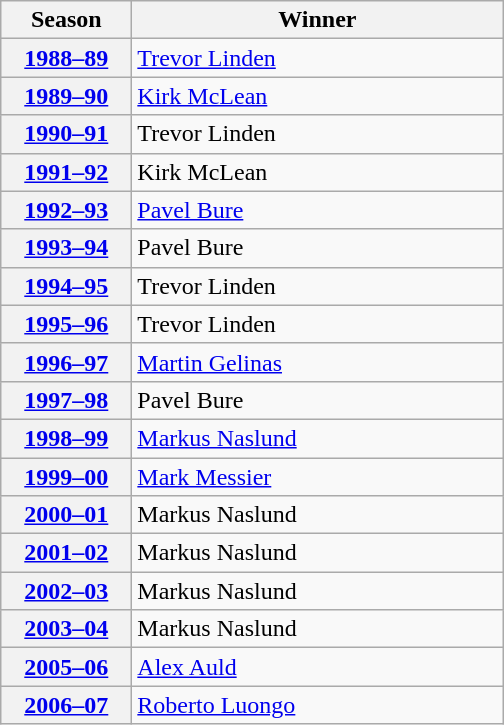<table class="wikitable">
<tr>
<th scope="col" style="width:5em">Season</th>
<th scope="col" style="width:15em">Winner</th>
</tr>
<tr>
<th scope="row"><a href='#'>1988–89</a></th>
<td><a href='#'>Trevor Linden</a></td>
</tr>
<tr>
<th scope="row"><a href='#'>1989–90</a></th>
<td><a href='#'>Kirk McLean</a></td>
</tr>
<tr>
<th scope="row"><a href='#'>1990–91</a></th>
<td>Trevor Linden</td>
</tr>
<tr>
<th scope="row"><a href='#'>1991–92</a></th>
<td>Kirk McLean</td>
</tr>
<tr>
<th scope="row"><a href='#'>1992–93</a></th>
<td><a href='#'>Pavel Bure</a></td>
</tr>
<tr>
<th scope="row"><a href='#'>1993–94</a></th>
<td>Pavel Bure</td>
</tr>
<tr>
<th scope="row"><a href='#'>1994–95</a></th>
<td>Trevor Linden</td>
</tr>
<tr>
<th scope="row"><a href='#'>1995–96</a></th>
<td>Trevor Linden</td>
</tr>
<tr>
<th scope="row"><a href='#'>1996–97</a></th>
<td><a href='#'>Martin Gelinas</a></td>
</tr>
<tr>
<th scope="row"><a href='#'>1997–98</a></th>
<td>Pavel Bure</td>
</tr>
<tr>
<th scope="row"><a href='#'>1998–99</a></th>
<td><a href='#'>Markus Naslund</a></td>
</tr>
<tr>
<th scope="row"><a href='#'>1999–00</a></th>
<td><a href='#'>Mark Messier</a></td>
</tr>
<tr>
<th scope="row"><a href='#'>2000–01</a></th>
<td>Markus Naslund</td>
</tr>
<tr>
<th scope="row"><a href='#'>2001–02</a></th>
<td>Markus Naslund</td>
</tr>
<tr>
<th scope="row"><a href='#'>2002–03</a></th>
<td>Markus Naslund</td>
</tr>
<tr>
<th scope="row"><a href='#'>2003–04</a></th>
<td>Markus Naslund</td>
</tr>
<tr>
<th scope="row"><a href='#'>2005–06</a></th>
<td><a href='#'>Alex Auld</a></td>
</tr>
<tr>
<th scope="row"><a href='#'>2006–07</a></th>
<td><a href='#'>Roberto Luongo</a></td>
</tr>
</table>
